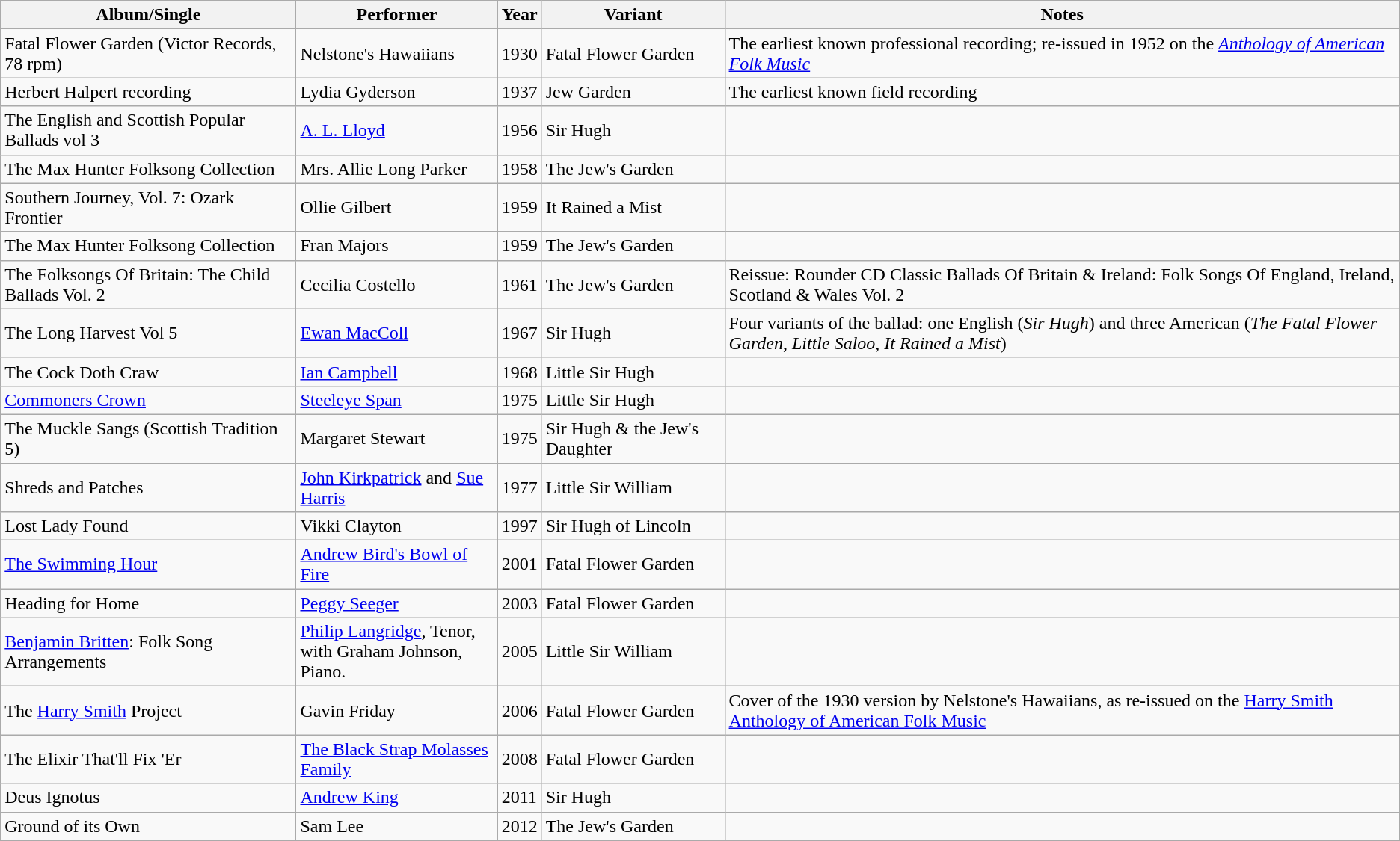<table class="wikitable">
<tr>
<th>Album/Single</th>
<th>Performer</th>
<th>Year</th>
<th>Variant</th>
<th>Notes</th>
</tr>
<tr>
<td>Fatal Flower Garden (Victor Records, 78 rpm)</td>
<td>Nelstone's Hawaiians</td>
<td>1930</td>
<td>Fatal Flower Garden</td>
<td>The earliest known professional recording; re-issued in 1952 on the <em><a href='#'>Anthology of American Folk Music</a></em></td>
</tr>
<tr>
<td>Herbert Halpert recording</td>
<td>Lydia Gyderson</td>
<td>1937</td>
<td>Jew Garden</td>
<td>The earliest known field recording</td>
</tr>
<tr>
<td>The English and Scottish Popular Ballads vol 3</td>
<td><a href='#'>A. L. Lloyd</a></td>
<td>1956</td>
<td>Sir Hugh</td>
<td></td>
</tr>
<tr>
<td>The Max Hunter Folksong Collection</td>
<td>Mrs. Allie Long Parker</td>
<td>1958</td>
<td>The Jew's Garden</td>
<td></td>
</tr>
<tr>
<td>Southern Journey, Vol. 7: Ozark Frontier</td>
<td>Ollie Gilbert</td>
<td>1959</td>
<td>It Rained a Mist</td>
<td></td>
</tr>
<tr>
<td>The Max Hunter Folksong Collection</td>
<td>Fran Majors</td>
<td>1959</td>
<td>The Jew's Garden</td>
<td></td>
</tr>
<tr>
<td>The Folksongs Of Britain: The Child Ballads Vol. 2</td>
<td>Cecilia Costello</td>
<td>1961</td>
<td>The Jew's Garden</td>
<td>Reissue: Rounder CD Classic Ballads Of Britain & Ireland: Folk Songs Of England, Ireland, Scotland & Wales Vol. 2</td>
</tr>
<tr>
<td>The Long Harvest Vol 5</td>
<td><a href='#'>Ewan MacColl</a></td>
<td>1967</td>
<td>Sir Hugh</td>
<td>Four variants of the ballad: one English (<em>Sir Hugh</em>) and three American (<em>The Fatal Flower Garden</em>, <em>Little Saloo</em>, <em>It Rained a Mist</em>)</td>
</tr>
<tr>
<td>The Cock Doth Craw</td>
<td><a href='#'>Ian Campbell</a></td>
<td>1968</td>
<td>Little Sir Hugh</td>
<td></td>
</tr>
<tr>
<td><a href='#'>Commoners Crown</a></td>
<td><a href='#'>Steeleye Span</a></td>
<td>1975</td>
<td>Little Sir Hugh</td>
<td></td>
</tr>
<tr>
<td>The Muckle Sangs (Scottish Tradition 5)</td>
<td>Margaret Stewart</td>
<td>1975</td>
<td>Sir Hugh & the Jew's Daughter</td>
<td></td>
</tr>
<tr>
<td>Shreds and Patches</td>
<td><a href='#'>John Kirkpatrick</a> and <a href='#'>Sue Harris</a></td>
<td>1977</td>
<td>Little Sir William</td>
<td></td>
</tr>
<tr>
<td>Lost Lady Found</td>
<td>Vikki Clayton</td>
<td>1997</td>
<td>Sir Hugh of Lincoln</td>
<td></td>
</tr>
<tr>
<td><a href='#'>The Swimming Hour</a></td>
<td><a href='#'>Andrew Bird's Bowl of Fire</a></td>
<td>2001</td>
<td>Fatal Flower Garden</td>
<td></td>
</tr>
<tr>
<td>Heading for Home</td>
<td><a href='#'>Peggy Seeger</a></td>
<td>2003</td>
<td>Fatal Flower Garden</td>
<td></td>
</tr>
<tr>
<td><a href='#'>Benjamin Britten</a>: Folk Song Arrangements</td>
<td><a href='#'>Philip Langridge</a>, Tenor, <br>with Graham Johnson, Piano.</td>
<td>2005</td>
<td>Little Sir William</td>
<td></td>
</tr>
<tr>
<td>The <a href='#'>Harry Smith</a> Project</td>
<td>Gavin Friday</td>
<td>2006</td>
<td>Fatal Flower Garden</td>
<td>Cover of the 1930 version by Nelstone's Hawaiians, as re-issued on the <a href='#'>Harry Smith Anthology of American Folk Music</a></td>
</tr>
<tr>
<td>The Elixir That'll Fix 'Er</td>
<td><a href='#'>The Black Strap Molasses Family</a></td>
<td>2008</td>
<td>Fatal Flower Garden</td>
<td></td>
</tr>
<tr>
<td>Deus Ignotus</td>
<td><a href='#'>Andrew King</a></td>
<td>2011</td>
<td>Sir Hugh</td>
<td></td>
</tr>
<tr>
<td>Ground of its Own</td>
<td>Sam Lee</td>
<td>2012</td>
<td>The Jew's Garden</td>
<td></td>
</tr>
<tr>
</tr>
</table>
